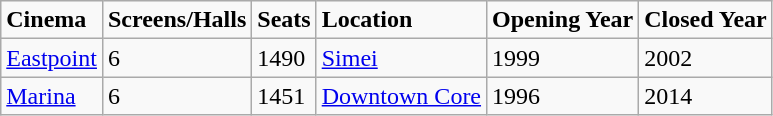<table class="wikitable sortable" style="text-align:left">
<tr>
<td><strong>Cinema</strong></td>
<td><strong>Screens/Halls</strong></td>
<td><strong>Seats</strong></td>
<td><strong>Location</strong></td>
<td><strong>Opening Year</strong></td>
<td><strong>Closed Year</strong></td>
</tr>
<tr>
<td><a href='#'>Eastpoint</a></td>
<td>6</td>
<td>1490</td>
<td><a href='#'>Simei</a></td>
<td>1999</td>
<td>2002</td>
</tr>
<tr>
<td><a href='#'>Marina</a></td>
<td>6</td>
<td>1451</td>
<td><a href='#'>Downtown Core</a></td>
<td>1996</td>
<td>2014</td>
</tr>
</table>
